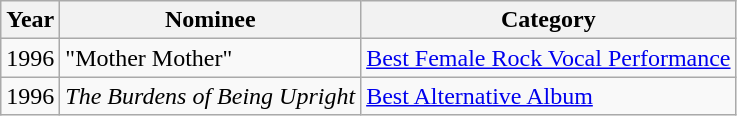<table class="wikitable sortable plainrowheaders" style="text-align:center">
<tr>
<th align="left">Year</th>
<th align="left">Nominee</th>
<th align="left">Category</th>
</tr>
<tr>
<td align="left">1996</td>
<td align="left">"Mother Mother"</td>
<td align="left"><a href='#'>Best Female Rock Vocal Performance</a></td>
</tr>
<tr>
<td align="left">1996</td>
<td align="left"><em>The Burdens of Being Upright</em></td>
<td align="left"><a href='#'>Best Alternative Album</a></td>
</tr>
</table>
